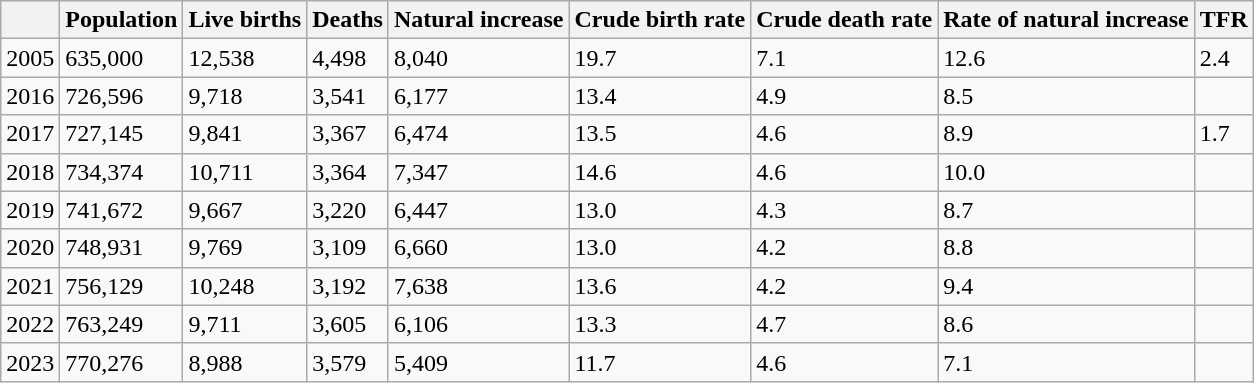<table class="wikitable sortable">
<tr>
<th></th>
<th>Population</th>
<th>Live births</th>
<th>Deaths</th>
<th>Natural increase</th>
<th>Crude birth rate</th>
<th>Crude death rate</th>
<th>Rate of natural increase</th>
<th>TFR</th>
</tr>
<tr>
<td>2005</td>
<td>635,000</td>
<td>12,538</td>
<td>4,498</td>
<td>8,040</td>
<td>19.7</td>
<td>7.1</td>
<td>12.6</td>
<td>2.4</td>
</tr>
<tr>
<td>2016</td>
<td>726,596</td>
<td>9,718</td>
<td>3,541</td>
<td>6,177</td>
<td>13.4</td>
<td>4.9</td>
<td>8.5</td>
<td></td>
</tr>
<tr>
<td>2017</td>
<td>727,145</td>
<td>9,841</td>
<td>3,367</td>
<td>6,474</td>
<td>13.5</td>
<td>4.6</td>
<td>8.9</td>
<td>1.7</td>
</tr>
<tr>
<td>2018</td>
<td>734,374</td>
<td>10,711</td>
<td>3,364</td>
<td>7,347</td>
<td>14.6</td>
<td>4.6</td>
<td>10.0</td>
<td></td>
</tr>
<tr>
<td>2019</td>
<td>741,672</td>
<td>9,667</td>
<td>3,220</td>
<td>6,447</td>
<td>13.0</td>
<td>4.3</td>
<td>8.7</td>
<td></td>
</tr>
<tr>
<td>2020</td>
<td>748,931</td>
<td>9,769</td>
<td>3,109</td>
<td>6,660</td>
<td>13.0</td>
<td>4.2</td>
<td>8.8</td>
<td></td>
</tr>
<tr>
<td>2021</td>
<td>756,129</td>
<td>10,248</td>
<td>3,192</td>
<td>7,638</td>
<td>13.6</td>
<td>4.2</td>
<td>9.4</td>
<td></td>
</tr>
<tr>
<td>2022</td>
<td>763,249</td>
<td>9,711</td>
<td>3,605</td>
<td>6,106</td>
<td>13.3</td>
<td>4.7</td>
<td>8.6</td>
<td></td>
</tr>
<tr>
<td>2023</td>
<td>770,276</td>
<td>8,988</td>
<td>3,579</td>
<td>5,409</td>
<td>11.7</td>
<td>4.6</td>
<td>7.1</td>
<td></td>
</tr>
</table>
